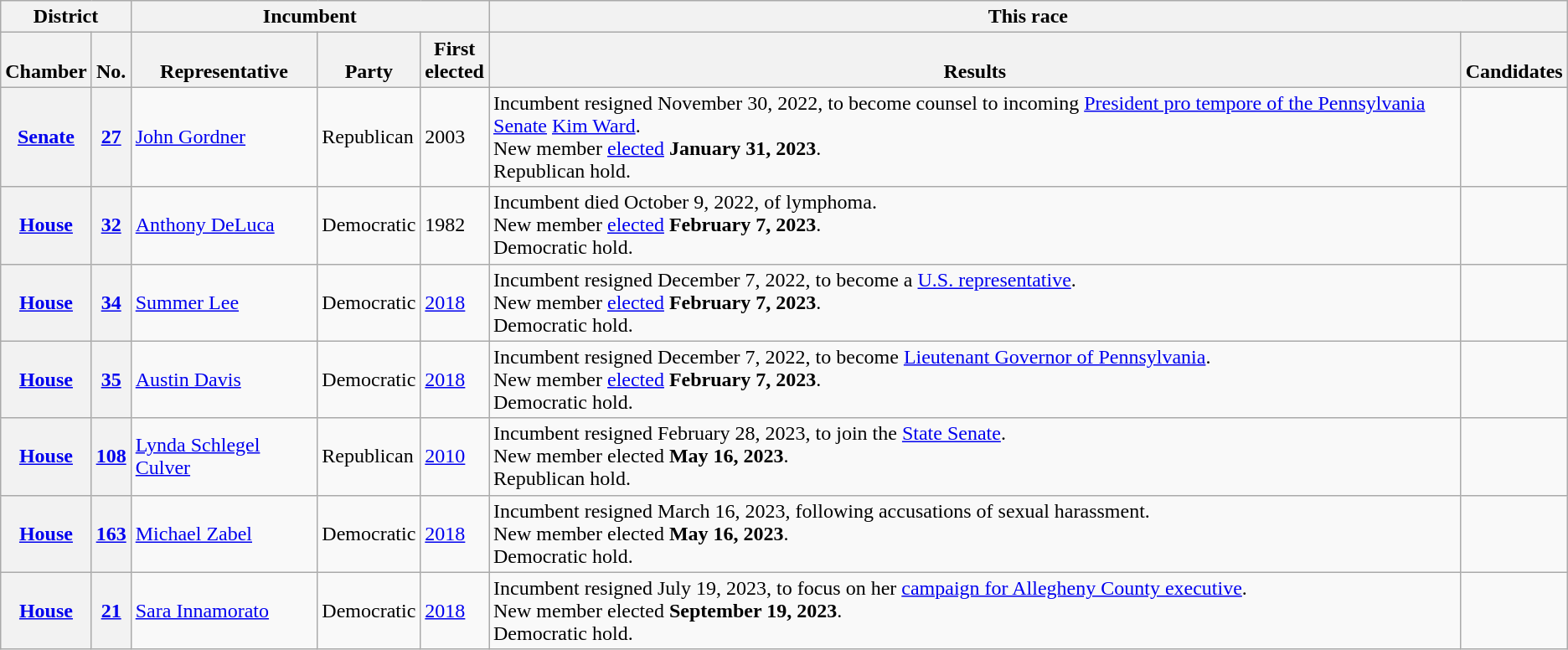<table class="wikitable sortable">
<tr valign=bottom>
<th colspan="2">District</th>
<th colspan="3">Incumbent</th>
<th colspan="2">This race</th>
</tr>
<tr valign=bottom>
<th>Chamber</th>
<th>No.</th>
<th>Representative</th>
<th>Party</th>
<th>First<br>elected</th>
<th>Results</th>
<th>Candidates</th>
</tr>
<tr>
<th><a href='#'>Senate</a></th>
<th><a href='#'>27</a></th>
<td><a href='#'>John Gordner</a></td>
<td>Republican</td>
<td>2003<br></td>
<td>Incumbent resigned November 30, 2022, to become counsel to incoming <a href='#'>President pro tempore of the Pennsylvania Senate</a> <a href='#'>Kim Ward</a>.<br>New member <a href='#'>elected</a> <strong>January 31, 2023</strong>.<br>Republican hold.</td>
<td nowrap></td>
</tr>
<tr>
<th><a href='#'>House</a></th>
<th><a href='#'>32</a></th>
<td><a href='#'>Anthony DeLuca</a></td>
<td>Democratic</td>
<td>1982</td>
<td>Incumbent died October 9, 2022, of lymphoma.<br>New member <a href='#'>elected</a> <strong>February 7, 2023</strong>.<br>Democratic hold.</td>
<td nowrap></td>
</tr>
<tr>
<th><a href='#'>House</a></th>
<th><a href='#'>34</a></th>
<td><a href='#'>Summer Lee</a></td>
<td>Democratic</td>
<td><a href='#'>2018</a></td>
<td>Incumbent resigned December 7, 2022, to become a <a href='#'>U.S. representative</a>.<br>New member <a href='#'>elected</a> <strong>February 7, 2023</strong>.<br>Democratic hold.</td>
<td nowrap></td>
</tr>
<tr>
<th><a href='#'>House</a></th>
<th><a href='#'>35</a></th>
<td><a href='#'>Austin Davis</a></td>
<td>Democratic</td>
<td><a href='#'>2018<br></a></td>
<td>Incumbent resigned December 7, 2022, to become <a href='#'>Lieutenant Governor of Pennsylvania</a>.<br>New member <a href='#'>elected</a> <strong>February 7, 2023</strong>.<br>Democratic hold.</td>
<td nowrap></td>
</tr>
<tr>
<th><a href='#'>House</a></th>
<th><a href='#'>108</a></th>
<td><a href='#'>Lynda Schlegel Culver</a></td>
<td>Republican</td>
<td><a href='#'>2010</a></td>
<td>Incumbent resigned February 28, 2023, to join the <a href='#'>State Senate</a>.<br>New member elected <strong>May 16, 2023</strong>.<br>Republican hold.</td>
<td nowrap></td>
</tr>
<tr>
<th><a href='#'>House</a></th>
<th><a href='#'>163</a></th>
<td><a href='#'>Michael Zabel</a></td>
<td>Democratic</td>
<td><a href='#'>2018</a></td>
<td>Incumbent resigned March 16, 2023, following accusations of sexual harassment.<br>New member elected <strong>May 16, 2023</strong>.<br>Democratic hold.</td>
<td nowrap></td>
</tr>
<tr>
<th><a href='#'>House</a></th>
<th><a href='#'>21</a></th>
<td><a href='#'>Sara Innamorato</a></td>
<td>Democratic</td>
<td><a href='#'>2018</a></td>
<td>Incumbent resigned July 19, 2023, to focus on her <a href='#'>campaign for Allegheny County executive</a>.<br>New member elected <strong>September 19, 2023</strong>. <br> Democratic hold.</td>
<td nowrap></td>
</tr>
</table>
